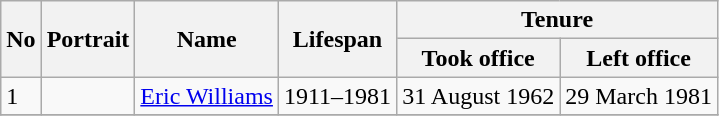<table class="wikitable">
<tr>
<th scope="col" rowspan="2">No</th>
<th scope="col" rowspan="2">Portrait</th>
<th scope="col" rowspan="2">Name</th>
<th scope="col" rowspan="2">Lifespan</th>
<th scope="col" colspan="2">Tenure</th>
</tr>
<tr>
<th scope="col">Took office</th>
<th scope="col">Left office</th>
</tr>
<tr>
<td>1</td>
<td></td>
<td><a href='#'>Eric Williams</a></td>
<td>1911–1981</td>
<td>31 August 1962</td>
<td>29 March 1981</td>
</tr>
<tr>
</tr>
</table>
